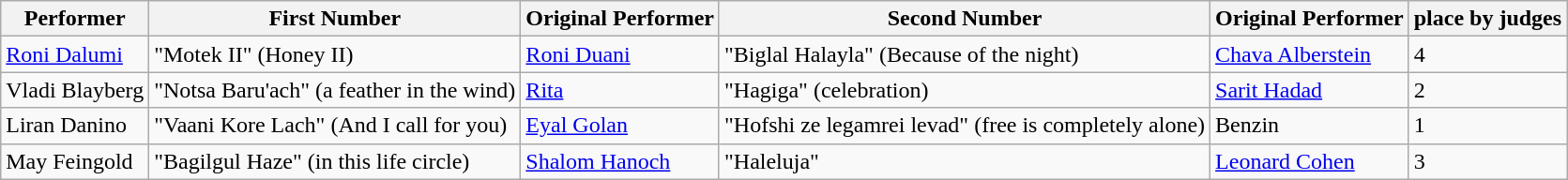<table class="wikitable">
<tr>
<th>Performer</th>
<th>First Number</th>
<th>Original Performer</th>
<th>Second Number</th>
<th>Original Performer</th>
<th>place by judges</th>
</tr>
<tr>
<td><a href='#'>Roni Dalumi</a></td>
<td>"Motek II" (Honey II)</td>
<td><a href='#'>Roni Duani</a></td>
<td>"Biglal Halayla" (Because of the night)</td>
<td><a href='#'>Chava Alberstein</a></td>
<td>4</td>
</tr>
<tr>
<td>Vladi Blayberg</td>
<td>"Notsa Baru'ach" (a feather in the wind)</td>
<td><a href='#'>Rita</a></td>
<td>"Hagiga" (celebration)</td>
<td><a href='#'>Sarit Hadad</a></td>
<td>2</td>
</tr>
<tr>
<td>Liran Danino</td>
<td>"Vaani Kore Lach" (And I call for you)</td>
<td><a href='#'>Eyal Golan</a></td>
<td>"Hofshi ze legamrei levad" (free is completely alone)</td>
<td>Benzin</td>
<td>1</td>
</tr>
<tr>
<td>May Feingold</td>
<td>"Bagilgul Haze" (in this life circle)</td>
<td><a href='#'>Shalom Hanoch</a></td>
<td>"Haleluja"</td>
<td><a href='#'>Leonard Cohen</a></td>
<td>3</td>
</tr>
</table>
